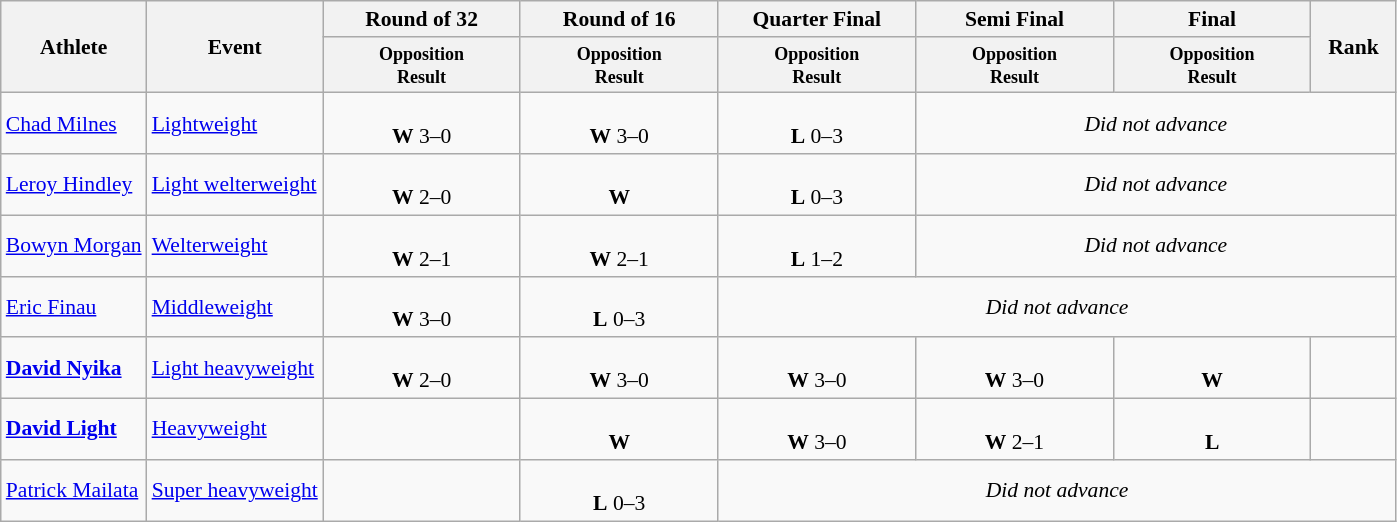<table class="wikitable" style="font-size:90%">
<tr>
<th rowspan="2">Athlete</th>
<th rowspan="2">Event</th>
<th width=125>Round of 32</th>
<th width=125>Round of 16</th>
<th width=125>Quarter Final</th>
<th width=125>Semi Final</th>
<th width=125>Final</th>
<th rowspan="2" style="width:50px;">Rank</th>
</tr>
<tr>
<th style="line-height:1em"><small>Opposition<br>Result</small></th>
<th style="line-height:1em"><small>Opposition<br>Result</small></th>
<th style="line-height:1em"><small>Opposition<br>Result</small></th>
<th style="line-height:1em"><small>Opposition<br>Result</small></th>
<th style="line-height:1em"><small>Opposition<br>Result</small></th>
</tr>
<tr align=center>
<td align=left><a href='#'>Chad Milnes</a></td>
<td align=left><a href='#'>Lightweight</a></td>
<td><br><strong>W</strong> 3–0</td>
<td><br><strong>W</strong> 3–0</td>
<td><br><strong>L</strong> 0–3</td>
<td colspan="3"><em>Did not advance</em></td>
</tr>
<tr align=center>
<td align=left><a href='#'>Leroy Hindley</a></td>
<td align=left><a href='#'>Light welterweight</a></td>
<td><br><strong>W</strong> 2–0</td>
<td><br><strong>W</strong> </td>
<td><br><strong>L</strong> 0–3</td>
<td colspan="3"><em>Did not advance</em></td>
</tr>
<tr align=center>
<td align=left><a href='#'>Bowyn Morgan</a></td>
<td align=left><a href='#'>Welterweight</a></td>
<td><br><strong>W</strong> 2–1</td>
<td><br><strong>W</strong> 2–1</td>
<td><br><strong>L</strong> 1–2</td>
<td colspan="3"><em>Did not advance</em></td>
</tr>
<tr align=center>
<td align=left><a href='#'>Eric Finau</a></td>
<td align=left><a href='#'>Middleweight</a></td>
<td><br><strong>W</strong> 3–0</td>
<td><br><strong>L</strong> 0–3</td>
<td colspan="4"><em>Did not advance</em></td>
</tr>
<tr align=center>
<td align=left><strong><a href='#'>David Nyika</a></strong></td>
<td align=left><a href='#'>Light heavyweight</a></td>
<td><br><strong>W</strong> 2–0</td>
<td><br><strong>W</strong> 3–0</td>
<td><br><strong>W</strong> 3–0</td>
<td><br><strong>W</strong> 3–0</td>
<td><br><strong>W</strong></td>
<td></td>
</tr>
<tr align=center>
<td align=left><strong><a href='#'>David Light</a></strong></td>
<td align=left><a href='#'>Heavyweight</a></td>
<td></td>
<td><br><strong>W</strong> </td>
<td><br><strong>W</strong> 3–0</td>
<td><br><strong>W</strong> 2–1</td>
<td><br><strong>L</strong></td>
<td></td>
</tr>
<tr align=center>
<td align=left><a href='#'>Patrick Mailata</a></td>
<td align=left><a href='#'>Super heavyweight</a></td>
<td></td>
<td><br><strong>L</strong> 0–3</td>
<td colspan="4"><em>Did not advance</em></td>
</tr>
</table>
